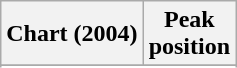<table class="wikitable sortable plainrowheaders">
<tr>
<th>Chart (2004)</th>
<th>Peak<br>position</th>
</tr>
<tr>
</tr>
<tr>
</tr>
<tr>
</tr>
<tr>
</tr>
<tr>
</tr>
<tr>
</tr>
<tr>
</tr>
<tr>
</tr>
<tr>
</tr>
<tr>
</tr>
<tr>
</tr>
<tr>
</tr>
</table>
